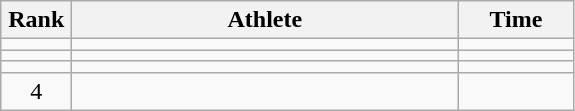<table class=wikitable style="text-align:center">
<tr>
<th width=40>Rank</th>
<th width=250>Athlete</th>
<th width=70>Time</th>
</tr>
<tr>
<td></td>
<td style="text-align:left"></td>
<td></td>
</tr>
<tr>
<td></td>
<td style="text-align:left"></td>
<td></td>
</tr>
<tr>
<td></td>
<td style="text-align:left"></td>
<td></td>
</tr>
<tr>
<td>4</td>
<td style="text-align:left"></td>
<td></td>
</tr>
</table>
